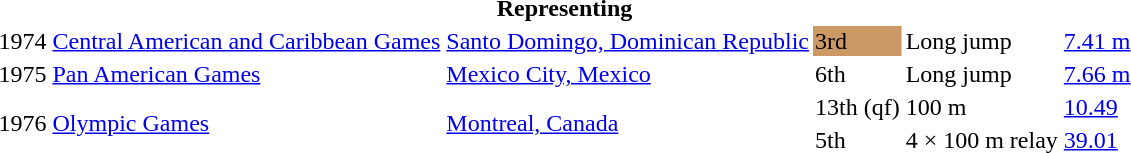<table>
<tr>
<th colspan="6">Representing </th>
</tr>
<tr>
<td>1974</td>
<td><a href='#'>Central American and Caribbean Games</a></td>
<td><a href='#'>Santo Domingo, Dominican Republic</a></td>
<td bgcolor=cc9966>3rd</td>
<td>Long jump</td>
<td><a href='#'>7.41 m</a></td>
</tr>
<tr>
<td>1975</td>
<td><a href='#'>Pan American Games</a></td>
<td><a href='#'>Mexico City, Mexico</a></td>
<td>6th</td>
<td>Long jump</td>
<td><a href='#'>7.66 m</a></td>
</tr>
<tr>
<td rowspan=2>1976</td>
<td rowspan=2><a href='#'>Olympic Games</a></td>
<td rowspan=2><a href='#'>Montreal, Canada</a></td>
<td>13th (qf)</td>
<td>100 m</td>
<td><a href='#'>10.49</a></td>
</tr>
<tr>
<td>5th</td>
<td>4 × 100 m relay</td>
<td><a href='#'>39.01</a></td>
</tr>
</table>
